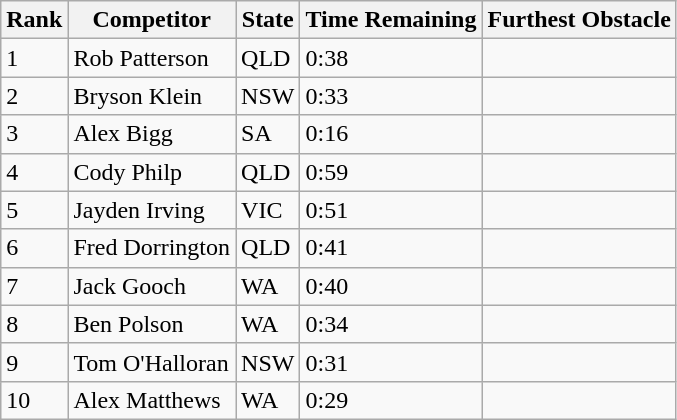<table class="wikitable sortable mw-collapsible">
<tr>
<th>Rank</th>
<th>Competitor</th>
<th>State</th>
<th>Time Remaining</th>
<th>Furthest Obstacle</th>
</tr>
<tr>
<td>1</td>
<td>Rob Patterson</td>
<td>QLD</td>
<td>0:38</td>
<td></td>
</tr>
<tr>
<td>2</td>
<td>Bryson Klein</td>
<td>NSW</td>
<td>0:33</td>
<td></td>
</tr>
<tr>
<td>3</td>
<td>Alex Bigg</td>
<td>SA</td>
<td>0:16</td>
<td></td>
</tr>
<tr>
<td>4</td>
<td>Cody Philp</td>
<td>QLD</td>
<td>0:59</td>
<td></td>
</tr>
<tr>
<td>5</td>
<td>Jayden Irving</td>
<td>VIC</td>
<td>0:51</td>
<td></td>
</tr>
<tr>
<td>6</td>
<td>Fred Dorrington</td>
<td>QLD</td>
<td>0:41</td>
<td></td>
</tr>
<tr>
<td>7</td>
<td>Jack Gooch</td>
<td>WA</td>
<td>0:40</td>
<td></td>
</tr>
<tr>
<td>8</td>
<td>Ben Polson</td>
<td>WA</td>
<td>0:34</td>
<td></td>
</tr>
<tr>
<td>9</td>
<td>Tom O'Halloran</td>
<td>NSW</td>
<td>0:31</td>
<td></td>
</tr>
<tr>
<td>10</td>
<td>Alex Matthews</td>
<td>WA</td>
<td>0:29</td>
<td></td>
</tr>
</table>
